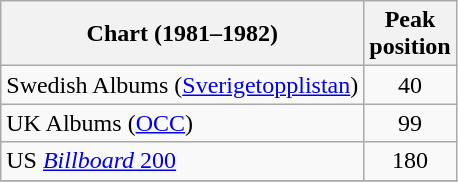<table class="wikitable sortable plainrowheaders">
<tr>
<th>Chart (1981–1982)</th>
<th>Peak<br>position</th>
</tr>
<tr>
<td>Swedish Albums (<a href='#'>Sverigetopplistan</a>)</td>
<td align=center>40</td>
</tr>
<tr>
<td>UK Albums (<a href='#'>OCC</a>)</td>
<td align=center>99</td>
</tr>
<tr>
<td>US <a href='#'><em>Billboard</em> 200</a></td>
<td align=center>180</td>
</tr>
<tr>
</tr>
</table>
